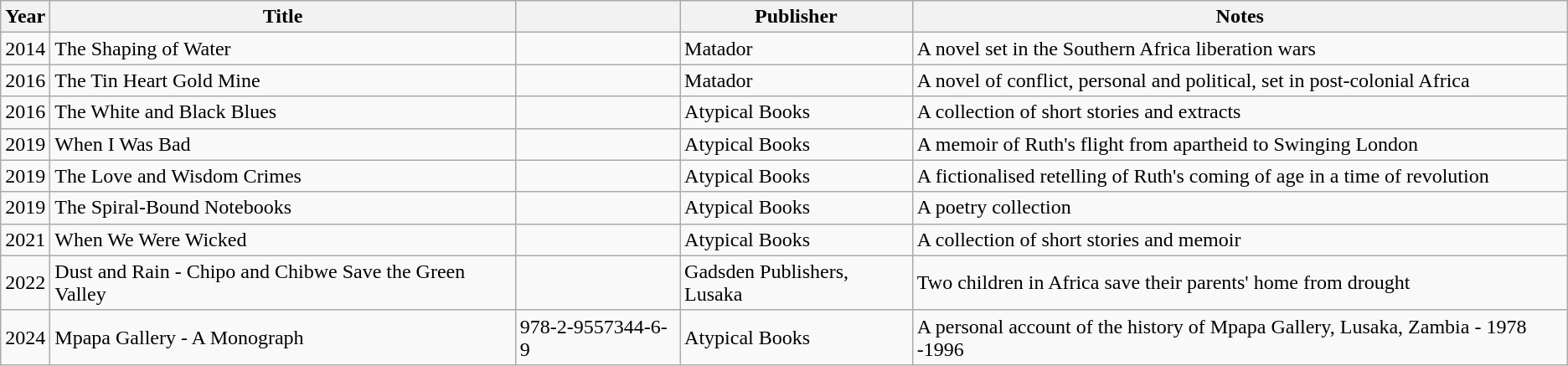<table class="wikitable sortable">
<tr>
<th>Year</th>
<th>Title</th>
<th></th>
<th>Publisher</th>
<th>Notes</th>
</tr>
<tr>
<td>2014</td>
<td>The Shaping of Water</td>
<td></td>
<td>Matador</td>
<td>A novel set in the Southern Africa liberation wars</td>
</tr>
<tr>
<td>2016</td>
<td>The Tin Heart Gold Mine</td>
<td></td>
<td>Matador</td>
<td>A novel of conflict, personal and political, set in post-colonial Africa</td>
</tr>
<tr>
<td>2016</td>
<td>The White and Black Blues</td>
<td></td>
<td>Atypical Books</td>
<td>A collection of short stories and extracts</td>
</tr>
<tr>
<td>2019</td>
<td>When I Was Bad</td>
<td></td>
<td>Atypical Books</td>
<td>A memoir of Ruth's flight from apartheid to Swinging London</td>
</tr>
<tr>
<td>2019</td>
<td>The Love and Wisdom Crimes</td>
<td></td>
<td>Atypical Books</td>
<td>A fictionalised retelling of Ruth's coming of age in a time of revolution</td>
</tr>
<tr>
<td>2019</td>
<td>The Spiral-Bound Notebooks</td>
<td></td>
<td>Atypical Books</td>
<td>A poetry collection</td>
</tr>
<tr>
<td>2021</td>
<td>When We Were Wicked</td>
<td></td>
<td>Atypical Books</td>
<td>A collection of short stories and memoir</td>
</tr>
<tr>
<td>2022</td>
<td>Dust and Rain - Chipo and Chibwe Save the Green Valley</td>
<td></td>
<td>Gadsden Publishers, Lusaka</td>
<td>Two children in Africa save their parents' home from drought</td>
</tr>
<tr>
<td>2024</td>
<td>Mpapa Gallery - A Monograph</td>
<td>978-2-9557344-6-9</td>
<td>Atypical Books</td>
<td>A personal account of the history of Mpapa Gallery, Lusaka, Zambia - 1978 -1996</td>
</tr>
</table>
